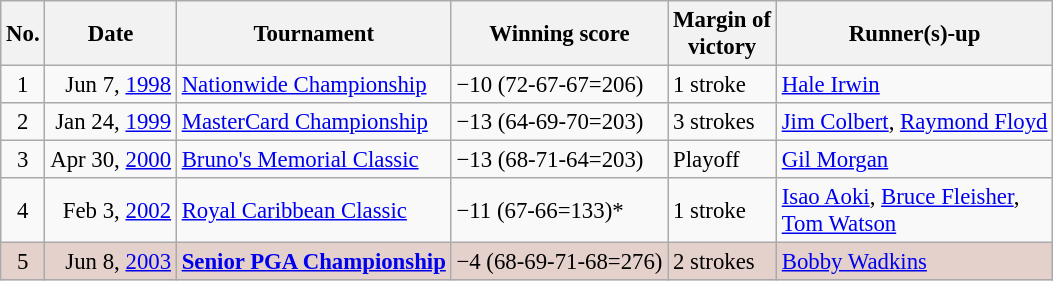<table class="wikitable" style="font-size:95%;">
<tr>
<th>No.</th>
<th>Date</th>
<th>Tournament</th>
<th>Winning score</th>
<th>Margin of<br>victory</th>
<th>Runner(s)-up</th>
</tr>
<tr>
<td align=center>1</td>
<td align=right>Jun 7, <a href='#'>1998</a></td>
<td><a href='#'>Nationwide Championship</a></td>
<td>−10 (72-67-67=206)</td>
<td>1 stroke</td>
<td> <a href='#'>Hale Irwin</a></td>
</tr>
<tr>
<td align=center>2</td>
<td align=right>Jan 24, <a href='#'>1999</a></td>
<td><a href='#'>MasterCard Championship</a></td>
<td>−13 (64-69-70=203)</td>
<td>3 strokes</td>
<td> <a href='#'>Jim Colbert</a>,  <a href='#'>Raymond Floyd</a></td>
</tr>
<tr>
<td align=center>3</td>
<td align=right>Apr 30, <a href='#'>2000</a></td>
<td><a href='#'>Bruno's Memorial Classic</a></td>
<td>−13 (68-71-64=203)</td>
<td>Playoff</td>
<td> <a href='#'>Gil Morgan</a></td>
</tr>
<tr>
<td align=center>4</td>
<td align=right>Feb 3, <a href='#'>2002</a></td>
<td><a href='#'>Royal Caribbean Classic</a></td>
<td>−11 (67-66=133)*</td>
<td>1 stroke</td>
<td> <a href='#'>Isao Aoki</a>,  <a href='#'>Bruce Fleisher</a>,<br> <a href='#'>Tom Watson</a></td>
</tr>
<tr style="background:#e5d1cb;">
<td align=center>5</td>
<td align=right>Jun 8, <a href='#'>2003</a></td>
<td><strong><a href='#'>Senior PGA Championship</a></strong></td>
<td>−4 (68-69-71-68=276)</td>
<td>2 strokes</td>
<td> <a href='#'>Bobby Wadkins</a></td>
</tr>
</table>
